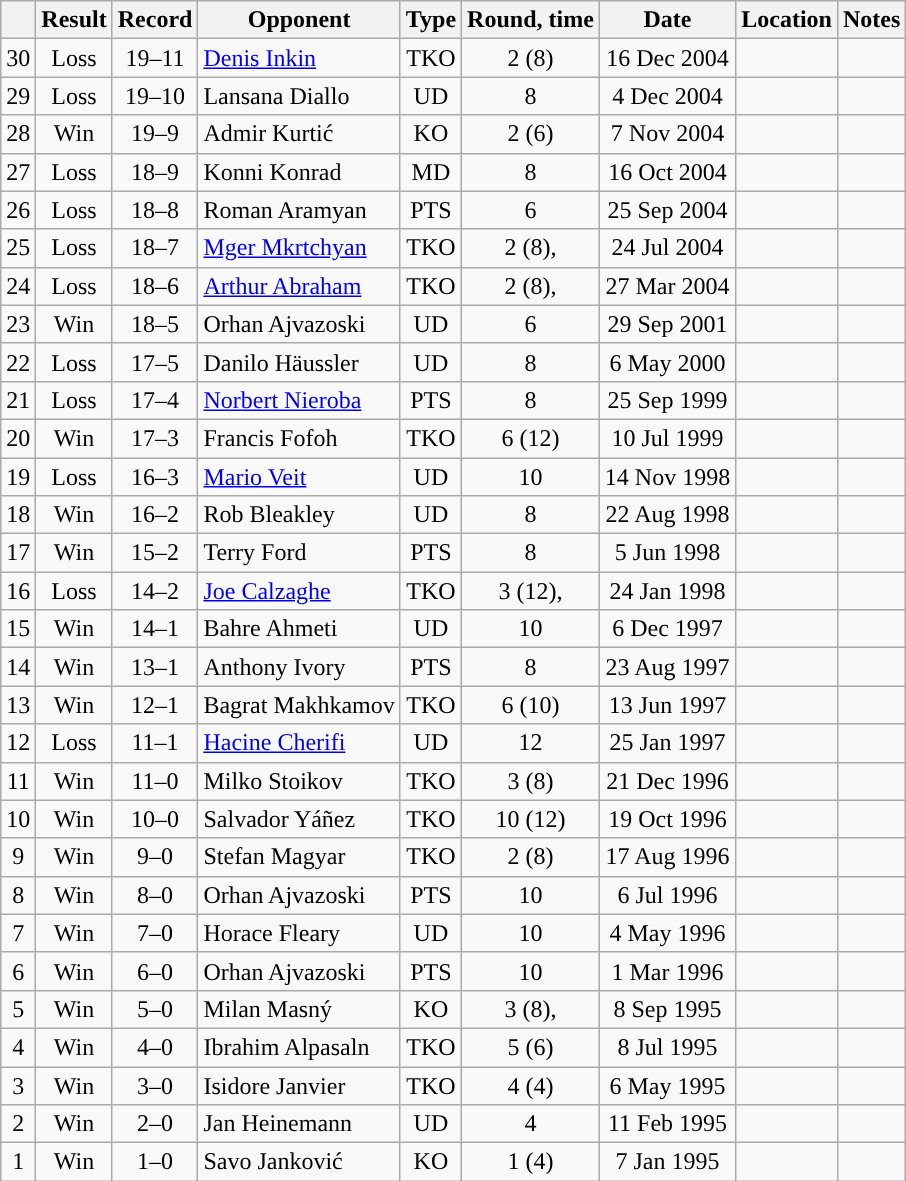<table class="wikitable" style="text-align:center">
<tr>
<th></th>
<th>Result</th>
<th>Record</th>
<th>Opponent</th>
<th>Type</th>
<th>Round, time</th>
<th>Date</th>
<th>Location</th>
<th>Notes</th>
</tr>
<tr>
<td>30</td>
<td>Loss</td>
<td>19–11</td>
<td style="text-align:left;"><a href='#'>Denis Inkin</a></td>
<td>TKO</td>
<td>2 (8)</td>
<td>16 Dec 2004</td>
<td style="text-align:left;"></td>
<td></td>
</tr>
<tr>
<td>29</td>
<td>Loss</td>
<td>19–10</td>
<td style="text-align:left;">Lansana Diallo</td>
<td>UD</td>
<td>8</td>
<td>4 Dec 2004</td>
<td style="text-align:left;"></td>
<td></td>
</tr>
<tr>
<td>28</td>
<td>Win</td>
<td>19–9</td>
<td style="text-align:left;">Admir Kurtić</td>
<td>KO</td>
<td>2 (6)</td>
<td>7 Nov 2004</td>
<td style="text-align:left;"></td>
<td></td>
</tr>
<tr>
<td>27</td>
<td>Loss</td>
<td>18–9</td>
<td style="text-align:left;">Konni Konrad</td>
<td>MD</td>
<td>8</td>
<td>16 Oct 2004</td>
<td style="text-align:left;"></td>
<td></td>
</tr>
<tr>
<td>26</td>
<td>Loss</td>
<td>18–8</td>
<td style="text-align:left;">Roman Aramyan</td>
<td>PTS</td>
<td>6</td>
<td>25 Sep 2004</td>
<td style="text-align:left;"></td>
<td></td>
</tr>
<tr>
<td>25</td>
<td>Loss</td>
<td>18–7</td>
<td style="text-align:left;"><a href='#'>Mger Mkrtchyan</a></td>
<td>TKO</td>
<td>2 (8), </td>
<td>24 Jul 2004</td>
<td style="text-align:left;"></td>
<td></td>
</tr>
<tr>
<td>24</td>
<td>Loss</td>
<td>18–6</td>
<td style="text-align:left;"><a href='#'>Arthur Abraham</a></td>
<td>TKO</td>
<td>2 (8), </td>
<td>27 Mar 2004</td>
<td style="text-align:left;"></td>
<td></td>
</tr>
<tr>
<td>23</td>
<td>Win</td>
<td>18–5</td>
<td style="text-align:left;">Orhan Ajvazoski</td>
<td>UD</td>
<td>6</td>
<td>29 Sep 2001</td>
<td style="text-align:left;"></td>
<td></td>
</tr>
<tr>
<td>22</td>
<td>Loss</td>
<td>17–5</td>
<td style="text-align:left;">Danilo Häussler</td>
<td>UD</td>
<td>8</td>
<td>6 May 2000</td>
<td style="text-align:left;"></td>
<td></td>
</tr>
<tr>
<td>21</td>
<td>Loss</td>
<td>17–4</td>
<td style="text-align:left;"><a href='#'>Norbert Nieroba</a></td>
<td>PTS</td>
<td>8</td>
<td>25 Sep 1999</td>
<td style="text-align:left;"></td>
<td></td>
</tr>
<tr>
<td>20</td>
<td>Win</td>
<td>17–3</td>
<td style="text-align:left;">Francis Fofoh</td>
<td>TKO</td>
<td>6 (12)</td>
<td>10 Jul 1999</td>
<td style="text-align:left;"></td>
<td style="text-align:left;"></td>
</tr>
<tr>
<td>19</td>
<td>Loss</td>
<td>16–3</td>
<td style="text-align:left;"><a href='#'>Mario Veit</a></td>
<td>UD</td>
<td>10</td>
<td>14 Nov 1998</td>
<td style="text-align:left;"></td>
<td style="text-align:left;"></td>
</tr>
<tr>
<td>18</td>
<td>Win</td>
<td>16–2</td>
<td style="text-align:left;">Rob Bleakley</td>
<td>UD</td>
<td>8</td>
<td>22 Aug 1998</td>
<td style="text-align:left;"></td>
<td></td>
</tr>
<tr>
<td>17</td>
<td>Win</td>
<td>15–2</td>
<td style="text-align:left;">Terry Ford</td>
<td>PTS</td>
<td>8</td>
<td>5 Jun 1998</td>
<td style="text-align:left;"></td>
<td></td>
</tr>
<tr>
<td>16</td>
<td>Loss</td>
<td>14–2</td>
<td style="text-align:left;"><a href='#'>Joe Calzaghe</a></td>
<td>TKO</td>
<td>3 (12), </td>
<td>24 Jan 1998</td>
<td style="text-align:left;"></td>
<td style="text-align:left;"></td>
</tr>
<tr>
<td>15</td>
<td>Win</td>
<td>14–1</td>
<td style="text-align:left;">Bahre Ahmeti</td>
<td>UD</td>
<td>10</td>
<td>6 Dec 1997</td>
<td style="text-align:left;"></td>
<td style="text-align:left;"></td>
</tr>
<tr>
<td>14</td>
<td>Win</td>
<td>13–1</td>
<td style="text-align:left;">Anthony Ivory</td>
<td>PTS</td>
<td>8</td>
<td>23 Aug 1997</td>
<td style="text-align:left;"></td>
<td></td>
</tr>
<tr>
<td>13</td>
<td>Win</td>
<td>12–1</td>
<td style="text-align:left;">Bagrat Makhkamov</td>
<td>TKO</td>
<td>6 (10)</td>
<td>13 Jun 1997</td>
<td style="text-align:left;"></td>
<td style="text-align:left;"></td>
</tr>
<tr>
<td>12</td>
<td>Loss</td>
<td>11–1</td>
<td style="text-align:left;"><a href='#'>Hacine Cherifi</a></td>
<td>UD</td>
<td>12</td>
<td>25 Jan 1997</td>
<td style="text-align:left;"></td>
<td style="text-align:left;"></td>
</tr>
<tr>
<td>11</td>
<td>Win</td>
<td>11–0</td>
<td style="text-align:left;">Milko Stoikov</td>
<td>TKO</td>
<td>3 (8)</td>
<td>21 Dec 1996</td>
<td style="text-align:left;"></td>
<td></td>
</tr>
<tr>
<td>10</td>
<td>Win</td>
<td>10–0</td>
<td style="text-align:left;">Salvador Yáñez</td>
<td>TKO</td>
<td>10 (12)</td>
<td>19 Oct 1996</td>
<td style="text-align:left;"></td>
<td style="text-align:left;"></td>
</tr>
<tr>
<td>9</td>
<td>Win</td>
<td>9–0</td>
<td style="text-align:left;">Stefan Magyar</td>
<td>TKO</td>
<td>2 (8)</td>
<td>17 Aug 1996</td>
<td style="text-align:left;"></td>
<td></td>
</tr>
<tr>
<td>8</td>
<td>Win</td>
<td>8–0</td>
<td style="text-align:left;">Orhan Ajvazoski</td>
<td>PTS</td>
<td>10</td>
<td>6 Jul 1996</td>
<td style="text-align:left;"></td>
<td style="text-align:left;"></td>
</tr>
<tr>
<td>7</td>
<td>Win</td>
<td>7–0</td>
<td style="text-align:left;">Horace Fleary</td>
<td>UD</td>
<td>10</td>
<td>4 May 1996</td>
<td style="text-align:left;"></td>
<td style="text-align:left;"></td>
</tr>
<tr>
<td>6</td>
<td>Win</td>
<td>6–0</td>
<td style="text-align:left;">Orhan Ajvazoski</td>
<td>PTS</td>
<td>10</td>
<td>1 Mar 1996</td>
<td style="text-align:left;"></td>
<td style="text-align:left;"></td>
</tr>
<tr>
<td>5</td>
<td>Win</td>
<td>5–0</td>
<td style="text-align:left;">Milan Masný</td>
<td>KO</td>
<td>3 (8), </td>
<td>8 Sep 1995</td>
<td style="text-align:left;"></td>
<td></td>
</tr>
<tr>
<td>4</td>
<td>Win</td>
<td>4–0</td>
<td style="text-align:left;">Ibrahim Alpasaln</td>
<td>TKO</td>
<td>5 (6)</td>
<td>8 Jul 1995</td>
<td style="text-align:left;"></td>
<td></td>
</tr>
<tr>
<td>3</td>
<td>Win</td>
<td>3–0</td>
<td style="text-align:left;">Isidore Janvier</td>
<td>TKO</td>
<td>4 (4)</td>
<td>6 May 1995</td>
<td style="text-align:left;"></td>
<td></td>
</tr>
<tr>
<td>2</td>
<td>Win</td>
<td>2–0</td>
<td style="text-align:left;">Jan Heinemann</td>
<td>UD</td>
<td>4</td>
<td>11 Feb 1995</td>
<td style="text-align:left;"></td>
<td></td>
</tr>
<tr>
<td>1</td>
<td>Win</td>
<td>1–0</td>
<td style="text-align:left;">Savo Janković</td>
<td>KO</td>
<td>1 (4)</td>
<td>7 Jan 1995</td>
<td style="text-align:left;"></td>
<td></td>
</tr>
</table>
